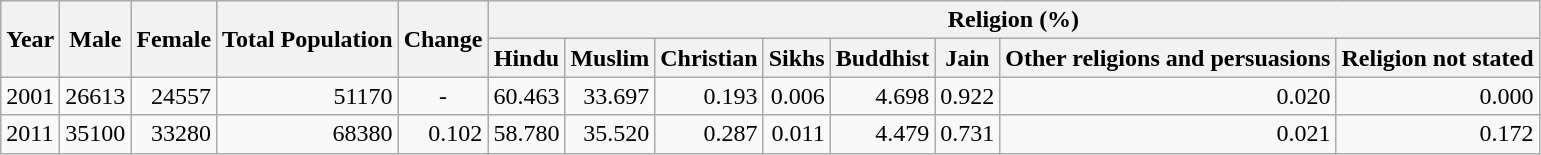<table class="wikitable">
<tr>
<th rowspan="2">Year</th>
<th rowspan="2">Male</th>
<th rowspan="2">Female</th>
<th rowspan="2">Total Population</th>
<th rowspan="2">Change</th>
<th colspan="8">Religion (%)</th>
</tr>
<tr>
<th>Hindu</th>
<th>Muslim</th>
<th>Christian</th>
<th>Sikhs</th>
<th>Buddhist</th>
<th>Jain</th>
<th>Other religions and persuasions</th>
<th>Religion not stated</th>
</tr>
<tr>
<td>2001</td>
<td style="text-align:right;">26613</td>
<td style="text-align:right;">24557</td>
<td style="text-align:right;">51170</td>
<td style="text-align:center;">-</td>
<td style="text-align:right;">60.463</td>
<td style="text-align:right;">33.697</td>
<td style="text-align:right;">0.193</td>
<td style="text-align:right;">0.006</td>
<td style="text-align:right;">4.698</td>
<td style="text-align:right;">0.922</td>
<td style="text-align:right;">0.020</td>
<td style="text-align:right;">0.000</td>
</tr>
<tr>
<td>2011</td>
<td style="text-align:right;">35100</td>
<td style="text-align:right;">33280</td>
<td style="text-align:right;">68380</td>
<td style="text-align:right;">0.102</td>
<td style="text-align:right;">58.780</td>
<td style="text-align:right;">35.520</td>
<td style="text-align:right;">0.287</td>
<td style="text-align:right;">0.011</td>
<td style="text-align:right;">4.479</td>
<td style="text-align:right;">0.731</td>
<td style="text-align:right;">0.021</td>
<td style="text-align:right;">0.172</td>
</tr>
</table>
